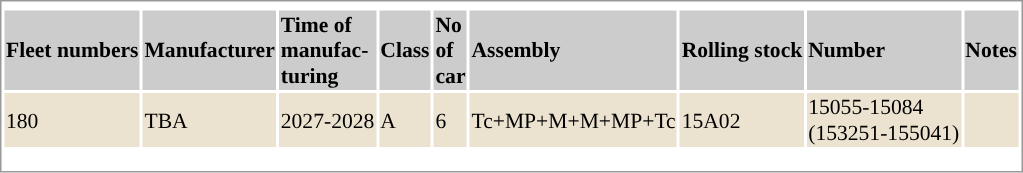<table class="mw-collapsible sortable" border="0" style="border:1px solid #999;background-color:white;text-align:left;font-size:90%">
<tr style="background: #">
<th colspan="10" style="text-align: center"></th>
</tr>
<tr bgcolor="#cccccc">
<th>Fleet numbers</th>
<th>Manufacturer</th>
<th>Time of <br> manufac-<br>turing</th>
<th>Class</th>
<th>No <br>of<br> car</th>
<th class="unsortable">Assembly</th>
<th>Rolling stock</th>
<th>Number</th>
<th class="unsortable">Notes</th>
</tr>
<tr bgcolor="#ebe2cf">
<td>180</td>
<td>TBA</td>
<td>2027-2028</td>
<td>A</td>
<td>6</td>
<td>Tc+MP+M+M+MP+Tc</td>
<td>15A02</td>
<td>15055-15084<br>(153251-155041)</td>
<td><onlyinclude></td>
</tr>
<tr bgcolor="#ebe2cf">
</tr>
<tr style="background:#">
<td colspan="9"></td>
</tr>
<tr>
<td colspan="7"></td>
</tr>
<tr style="background: #">
<td colspan="9"></td>
</tr>
</table>
